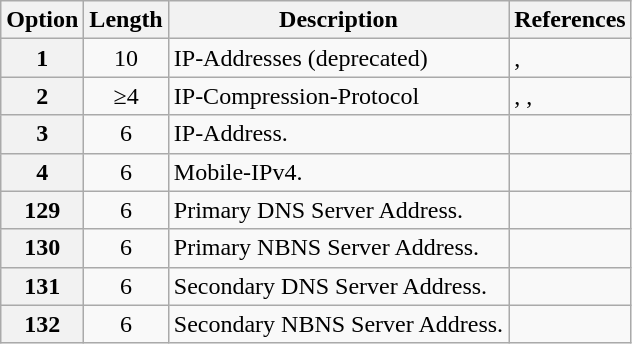<table class="wikitable">
<tr>
<th>Option</th>
<th>Length</th>
<th>Description</th>
<th>References</th>
</tr>
<tr>
<th>1</th>
<td align="center">10</td>
<td>IP-Addresses (deprecated)</td>
<td>, </td>
</tr>
<tr>
<th>2</th>
<td align="center">≥4</td>
<td>IP-Compression-Protocol</td>
<td>, , </td>
</tr>
<tr>
<th>3</th>
<td align="center">6</td>
<td>IP-Address.</td>
<td></td>
</tr>
<tr>
<th>4</th>
<td align="center">6</td>
<td>Mobile-IPv4.</td>
<td></td>
</tr>
<tr>
<th>129</th>
<td align="center">6</td>
<td>Primary DNS Server Address.</td>
<td></td>
</tr>
<tr>
<th>130</th>
<td align="center">6</td>
<td>Primary NBNS Server Address.</td>
<td></td>
</tr>
<tr>
<th>131</th>
<td align="center">6</td>
<td>Secondary DNS Server Address.</td>
<td></td>
</tr>
<tr>
<th>132</th>
<td align="center">6</td>
<td>Secondary NBNS Server Address.</td>
<td></td>
</tr>
</table>
